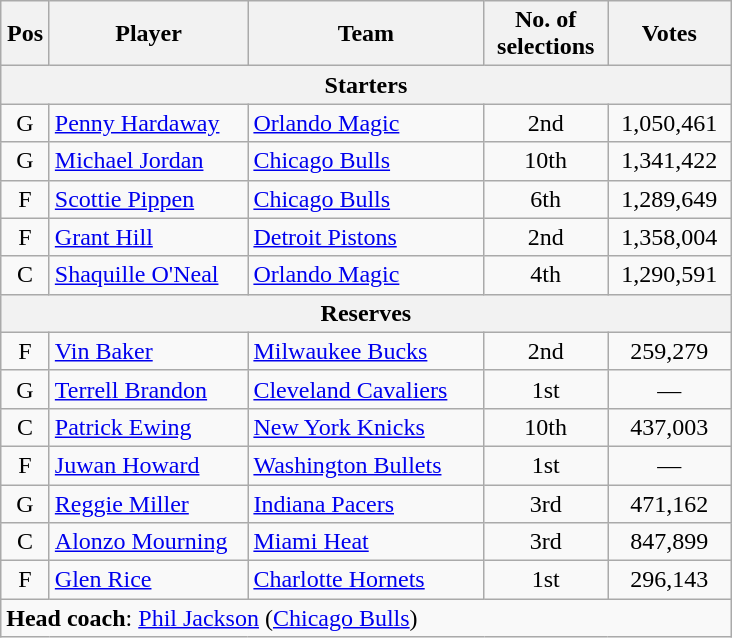<table class="wikitable" style="text-align:center">
<tr>
<th scope="col" style="width:25px;">Pos</th>
<th scope="col" style="width:125px;">Player</th>
<th scope="col" style="width:150px;">Team</th>
<th scope="col" style="width:75px;">No. of selections</th>
<th scope="col" style="width:75px;">Votes</th>
</tr>
<tr>
<th scope="col" colspan="5">Starters</th>
</tr>
<tr>
<td>G</td>
<td style="text-align:left"><a href='#'>Penny Hardaway</a></td>
<td style="text-align:left"><a href='#'>Orlando Magic</a></td>
<td>2nd</td>
<td>1,050,461</td>
</tr>
<tr>
<td>G</td>
<td style="text-align:left"><a href='#'>Michael Jordan</a></td>
<td style="text-align:left"><a href='#'>Chicago Bulls</a></td>
<td>10th</td>
<td>1,341,422</td>
</tr>
<tr>
<td>F</td>
<td style="text-align:left"><a href='#'>Scottie Pippen</a></td>
<td style="text-align:left"><a href='#'>Chicago Bulls</a></td>
<td>6th</td>
<td>1,289,649</td>
</tr>
<tr>
<td>F</td>
<td style="text-align:left"><a href='#'>Grant Hill</a></td>
<td style="text-align:left"><a href='#'>Detroit Pistons</a></td>
<td>2nd</td>
<td>1,358,004</td>
</tr>
<tr>
<td>C</td>
<td style="text-align:left"><a href='#'>Shaquille O'Neal</a></td>
<td style="text-align:left"><a href='#'>Orlando Magic</a></td>
<td>4th</td>
<td>1,290,591</td>
</tr>
<tr>
<th scope="col" colspan="5">Reserves</th>
</tr>
<tr>
<td>F</td>
<td style="text-align:left"><a href='#'>Vin Baker</a></td>
<td style="text-align:left"><a href='#'>Milwaukee Bucks</a></td>
<td>2nd</td>
<td>259,279</td>
</tr>
<tr>
<td>G</td>
<td style="text-align:left"><a href='#'>Terrell Brandon</a></td>
<td style="text-align:left"><a href='#'>Cleveland Cavaliers</a></td>
<td>1st</td>
<td>—</td>
</tr>
<tr>
<td>C</td>
<td style="text-align:left"><a href='#'>Patrick Ewing</a></td>
<td style="text-align:left"><a href='#'>New York Knicks</a></td>
<td>10th</td>
<td>437,003</td>
</tr>
<tr>
<td>F</td>
<td style="text-align:left"><a href='#'>Juwan Howard</a></td>
<td style="text-align:left"><a href='#'>Washington Bullets</a></td>
<td>1st</td>
<td>—</td>
</tr>
<tr>
<td>G</td>
<td style="text-align:left"><a href='#'>Reggie Miller</a></td>
<td style="text-align:left"><a href='#'>Indiana Pacers</a></td>
<td>3rd</td>
<td>471,162</td>
</tr>
<tr>
<td>C</td>
<td style="text-align:left"><a href='#'>Alonzo Mourning</a></td>
<td style="text-align:left"><a href='#'>Miami Heat</a></td>
<td>3rd</td>
<td>847,899</td>
</tr>
<tr>
<td>F</td>
<td style="text-align:left"><a href='#'>Glen Rice</a></td>
<td style="text-align:left"><a href='#'>Charlotte Hornets</a></td>
<td>1st</td>
<td>296,143</td>
</tr>
<tr>
<td style="text-align:left" colspan="5"><strong>Head coach</strong>: <a href='#'>Phil Jackson</a> (<a href='#'>Chicago Bulls</a>)</td>
</tr>
</table>
